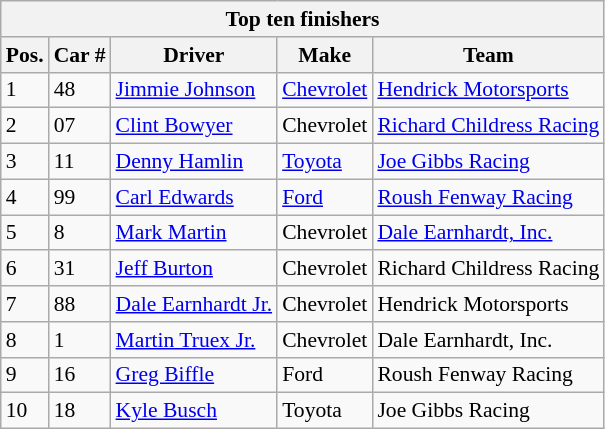<table class="wikitable" style="font-size: 90%;">
<tr>
<th colspan=9>Top ten finishers</th>
</tr>
<tr>
<th>Pos.</th>
<th>Car #</th>
<th>Driver</th>
<th>Make</th>
<th>Team</th>
</tr>
<tr>
<td>1</td>
<td>48</td>
<td><a href='#'>Jimmie Johnson</a></td>
<td><a href='#'>Chevrolet</a></td>
<td><a href='#'>Hendrick Motorsports</a></td>
</tr>
<tr>
<td>2</td>
<td>07</td>
<td><a href='#'>Clint Bowyer</a></td>
<td>Chevrolet</td>
<td><a href='#'>Richard Childress Racing</a></td>
</tr>
<tr>
<td>3</td>
<td>11</td>
<td><a href='#'>Denny Hamlin</a></td>
<td><a href='#'>Toyota</a></td>
<td><a href='#'>Joe Gibbs Racing</a></td>
</tr>
<tr>
<td>4</td>
<td>99</td>
<td><a href='#'>Carl Edwards</a></td>
<td><a href='#'>Ford</a></td>
<td><a href='#'>Roush Fenway Racing</a></td>
</tr>
<tr>
<td>5</td>
<td>8</td>
<td><a href='#'>Mark Martin</a></td>
<td>Chevrolet</td>
<td><a href='#'>Dale Earnhardt, Inc.</a></td>
</tr>
<tr>
<td>6</td>
<td>31</td>
<td><a href='#'>Jeff Burton</a></td>
<td>Chevrolet</td>
<td>Richard Childress Racing</td>
</tr>
<tr>
<td>7</td>
<td>88</td>
<td><a href='#'>Dale Earnhardt Jr.</a></td>
<td>Chevrolet</td>
<td>Hendrick Motorsports</td>
</tr>
<tr>
<td>8</td>
<td>1</td>
<td><a href='#'>Martin Truex Jr.</a></td>
<td>Chevrolet</td>
<td>Dale Earnhardt, Inc.</td>
</tr>
<tr>
<td>9</td>
<td>16</td>
<td><a href='#'>Greg Biffle</a></td>
<td>Ford</td>
<td>Roush Fenway Racing</td>
</tr>
<tr>
<td>10</td>
<td>18</td>
<td><a href='#'>Kyle Busch</a></td>
<td>Toyota</td>
<td>Joe Gibbs Racing</td>
</tr>
</table>
